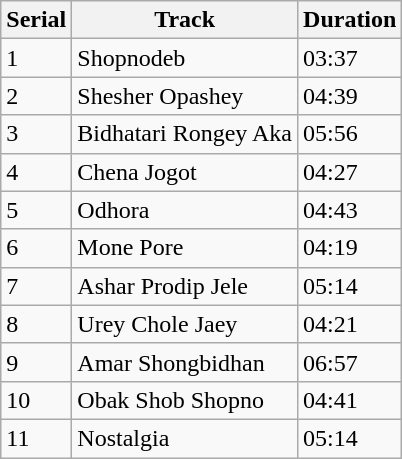<table class="wikitable">
<tr>
<th>Serial</th>
<th>Track</th>
<th>Duration</th>
</tr>
<tr>
<td>1</td>
<td>Shopnodeb</td>
<td>03:37</td>
</tr>
<tr>
<td>2</td>
<td>Shesher Opashey</td>
<td>04:39</td>
</tr>
<tr>
<td>3</td>
<td>Bidhatari Rongey Aka</td>
<td>05:56</td>
</tr>
<tr>
<td>4</td>
<td>Chena Jogot</td>
<td>04:27</td>
</tr>
<tr>
<td>5</td>
<td>Odhora</td>
<td>04:43</td>
</tr>
<tr>
<td>6</td>
<td>Mone Pore</td>
<td>04:19</td>
</tr>
<tr>
<td>7</td>
<td>Ashar Prodip Jele</td>
<td>05:14</td>
</tr>
<tr>
<td>8</td>
<td>Urey Chole Jaey</td>
<td>04:21</td>
</tr>
<tr>
<td>9</td>
<td>Amar Shongbidhan</td>
<td>06:57</td>
</tr>
<tr>
<td>10</td>
<td>Obak Shob Shopno</td>
<td>04:41</td>
</tr>
<tr>
<td>11</td>
<td>Nostalgia</td>
<td>05:14</td>
</tr>
</table>
